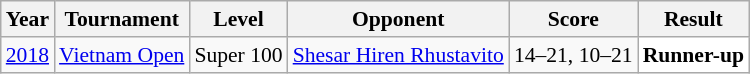<table class="sortable wikitable" style="font-size: 90%;">
<tr>
<th>Year</th>
<th>Tournament</th>
<th>Level</th>
<th>Opponent</th>
<th>Score</th>
<th>Result</th>
</tr>
<tr>
<td align="center"><a href='#'>2018</a></td>
<td align="left"><a href='#'>Vietnam Open</a></td>
<td align="left">Super 100</td>
<td align="left"> <a href='#'>Shesar Hiren Rhustavito</a></td>
<td align="left">14–21, 10–21</td>
<td style="text-align:left; background:white"> <strong>Runner-up</strong></td>
</tr>
</table>
